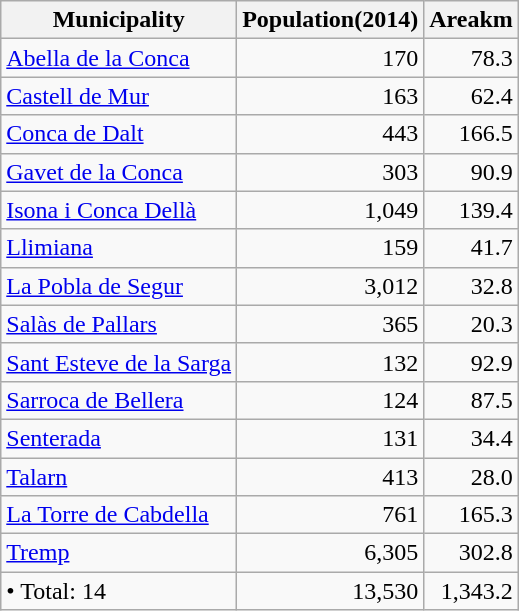<table class="wikitable sortable">
<tr>
<th>Municipality</th>
<th>Population(2014)</th>
<th>Areakm</th>
</tr>
<tr>
<td><a href='#'>Abella de la Conca</a></td>
<td align=right>170</td>
<td align=right>78.3</td>
</tr>
<tr>
<td><a href='#'>Castell de Mur</a></td>
<td align=right>163</td>
<td align=right>62.4</td>
</tr>
<tr>
<td><a href='#'>Conca de Dalt</a></td>
<td align=right>443</td>
<td align=right>166.5</td>
</tr>
<tr>
<td><a href='#'>Gavet de la Conca</a></td>
<td align=right>303</td>
<td align=right>90.9</td>
</tr>
<tr>
<td><a href='#'>Isona i Conca Dellà</a></td>
<td align=right>1,049</td>
<td align=right>139.4</td>
</tr>
<tr>
<td><a href='#'>Llimiana</a></td>
<td align=right>159</td>
<td align=right>41.7</td>
</tr>
<tr>
<td><a href='#'>La Pobla de Segur</a></td>
<td align=right>3,012</td>
<td align=right>32.8</td>
</tr>
<tr>
<td><a href='#'>Salàs de Pallars</a></td>
<td align=right>365</td>
<td align=right>20.3</td>
</tr>
<tr>
<td><a href='#'>Sant Esteve de la Sarga</a></td>
<td align=right>132</td>
<td align=right>92.9</td>
</tr>
<tr>
<td><a href='#'>Sarroca de Bellera</a></td>
<td align=right>124</td>
<td align=right>87.5</td>
</tr>
<tr>
<td><a href='#'>Senterada</a></td>
<td align=right>131</td>
<td align=right>34.4</td>
</tr>
<tr>
<td><a href='#'>Talarn</a></td>
<td align=right>413</td>
<td align=right>28.0</td>
</tr>
<tr>
<td><a href='#'>La Torre de Cabdella</a></td>
<td align=right>761</td>
<td align=right>165.3</td>
</tr>
<tr>
<td><a href='#'>Tremp</a></td>
<td align=right>6,305</td>
<td align=right>302.8</td>
</tr>
<tr>
<td>• Total: 14</td>
<td align=right>13,530</td>
<td align=right>1,343.2</td>
</tr>
</table>
